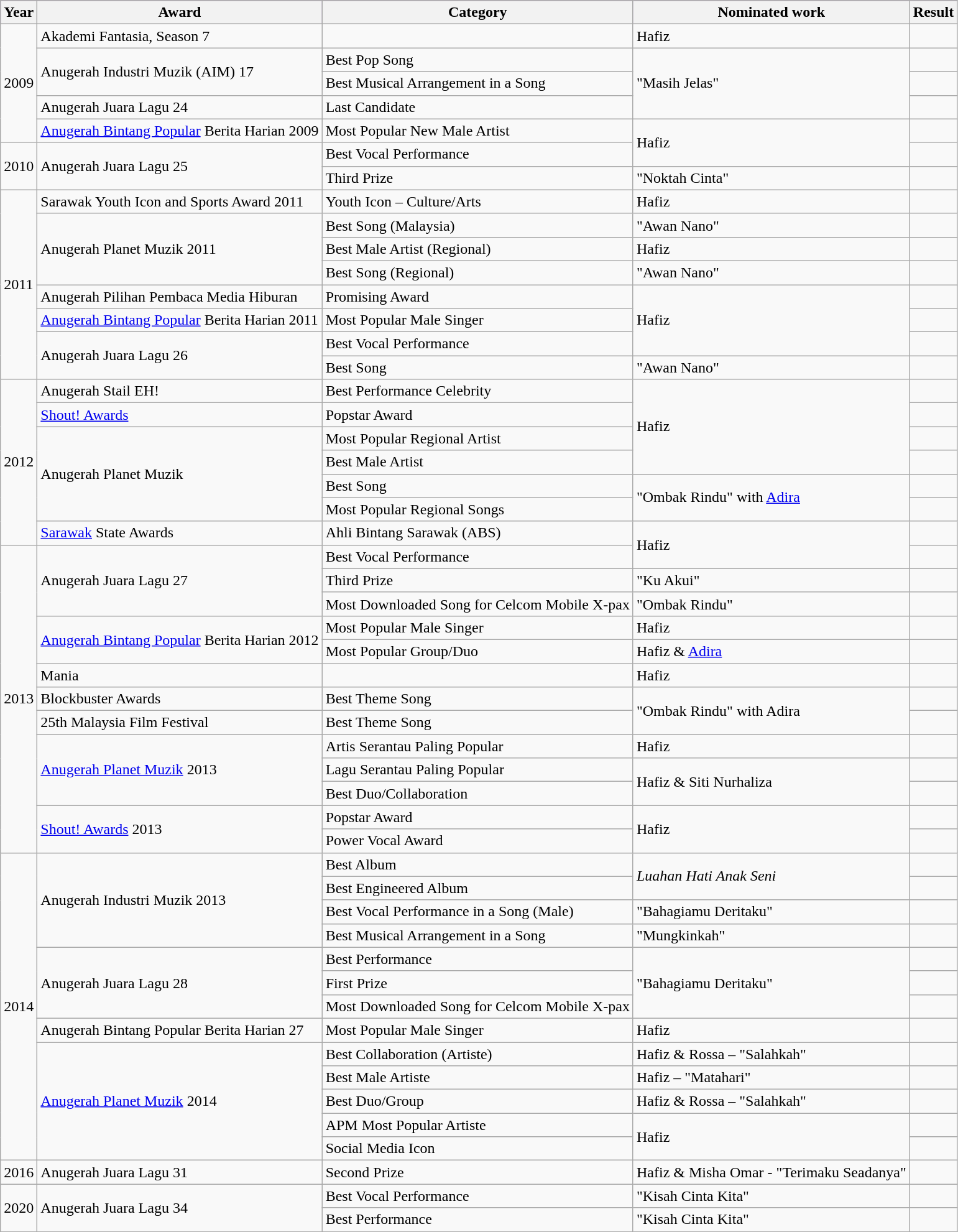<table class="wikitable">
<tr style="background:#96c; text-align:center;">
<th style="text-align:center;">Year</th>
<th>Award</th>
<th>Category</th>
<th>Nominated work</th>
<th>Result</th>
</tr>
<tr>
<td rowspan="5">2009</td>
<td>Akademi Fantasia, Season 7</td>
<td></td>
<td>Hafiz</td>
<td></td>
</tr>
<tr>
<td rowspan="2">Anugerah Industri Muzik (AIM) 17</td>
<td>Best Pop Song</td>
<td rowspan="3">"Masih Jelas"</td>
<td></td>
</tr>
<tr>
<td>Best Musical Arrangement in a Song</td>
<td></td>
</tr>
<tr>
<td>Anugerah Juara Lagu 24</td>
<td>Last Candidate</td>
<td></td>
</tr>
<tr>
<td><a href='#'>Anugerah Bintang Popular</a> Berita Harian 2009</td>
<td>Most Popular New Male Artist</td>
<td rowspan="2">Hafiz</td>
<td></td>
</tr>
<tr>
<td rowspan="2">2010</td>
<td rowspan="2">Anugerah Juara Lagu 25</td>
<td>Best Vocal Performance</td>
<td></td>
</tr>
<tr>
<td>Third Prize</td>
<td>"Noktah Cinta"</td>
<td></td>
</tr>
<tr>
<td rowspan="8">2011</td>
<td>Sarawak Youth Icon and Sports Award 2011</td>
<td>Youth Icon – Culture/Arts</td>
<td>Hafiz</td>
<td></td>
</tr>
<tr>
<td rowspan="3">Anugerah Planet Muzik 2011</td>
<td>Best Song (Malaysia)</td>
<td>"Awan Nano"</td>
<td></td>
</tr>
<tr>
<td>Best Male Artist (Regional)</td>
<td>Hafiz</td>
<td></td>
</tr>
<tr>
<td>Best Song (Regional)</td>
<td>"Awan Nano"</td>
<td></td>
</tr>
<tr>
<td>Anugerah Pilihan Pembaca Media Hiburan</td>
<td>Promising Award</td>
<td rowspan="3">Hafiz</td>
<td></td>
</tr>
<tr>
<td><a href='#'>Anugerah Bintang Popular</a> Berita Harian 2011</td>
<td>Most Popular Male Singer</td>
<td></td>
</tr>
<tr>
<td rowspan="2">Anugerah Juara Lagu 26</td>
<td>Best Vocal Performance</td>
<td></td>
</tr>
<tr>
<td>Best Song</td>
<td>"Awan Nano"</td>
<td></td>
</tr>
<tr>
<td rowspan="7">2012</td>
<td>Anugerah Stail EH!</td>
<td>Best Performance Celebrity</td>
<td rowspan="4">Hafiz</td>
<td></td>
</tr>
<tr>
<td><a href='#'>Shout! Awards</a></td>
<td>Popstar Award</td>
<td></td>
</tr>
<tr>
<td rowspan="4">Anugerah Planet Muzik</td>
<td>Most Popular Regional Artist</td>
<td></td>
</tr>
<tr>
<td>Best Male Artist</td>
<td></td>
</tr>
<tr>
<td>Best Song</td>
<td rowspan="2">"Ombak Rindu" with <a href='#'>Adira</a></td>
<td></td>
</tr>
<tr>
<td>Most Popular Regional Songs</td>
<td></td>
</tr>
<tr>
<td><a href='#'>Sarawak</a> State Awards</td>
<td>Ahli Bintang Sarawak (ABS)</td>
<td rowspan="2">Hafiz</td>
<td></td>
</tr>
<tr>
<td rowspan="13">2013</td>
<td rowspan="3">Anugerah Juara Lagu 27</td>
<td>Best Vocal Performance</td>
<td></td>
</tr>
<tr>
<td>Third Prize</td>
<td>"Ku Akui"</td>
<td></td>
</tr>
<tr>
<td>Most Downloaded Song for Celcom Mobile X-pax</td>
<td>"Ombak Rindu"</td>
<td></td>
</tr>
<tr>
<td rowspan="2"><a href='#'>Anugerah Bintang Popular</a> Berita Harian 2012</td>
<td>Most Popular Male Singer</td>
<td>Hafiz</td>
<td></td>
</tr>
<tr>
<td>Most Popular Group/Duo</td>
<td>Hafiz & <a href='#'>Adira</a></td>
<td></td>
</tr>
<tr>
<td>Mania</td>
<td></td>
<td>Hafiz</td>
<td></td>
</tr>
<tr>
<td>Blockbuster Awards</td>
<td>Best Theme Song</td>
<td rowspan="2">"Ombak Rindu" with Adira</td>
<td></td>
</tr>
<tr>
<td>25th Malaysia Film Festival</td>
<td>Best Theme Song</td>
<td></td>
</tr>
<tr>
<td rowspan="3"><a href='#'>Anugerah Planet Muzik</a> 2013</td>
<td>Artis Serantau Paling Popular</td>
<td>Hafiz</td>
<td></td>
</tr>
<tr>
<td>Lagu Serantau Paling Popular</td>
<td rowspan="2">Hafiz & Siti Nurhaliza</td>
<td></td>
</tr>
<tr>
<td>Best Duo/Collaboration</td>
<td></td>
</tr>
<tr>
<td rowspan="2"><a href='#'>Shout! Awards</a> 2013</td>
<td>Popstar Award</td>
<td rowspan="2">Hafiz</td>
<td></td>
</tr>
<tr>
<td>Power Vocal Award</td>
<td></td>
</tr>
<tr>
<td rowspan="13">2014</td>
<td rowspan="4">Anugerah Industri Muzik 2013</td>
<td>Best Album</td>
<td rowspan="2"><em>Luahan Hati Anak Seni</em></td>
<td></td>
</tr>
<tr>
<td>Best Engineered Album</td>
<td></td>
</tr>
<tr>
<td>Best Vocal Performance in a Song (Male)</td>
<td>"Bahagiamu Deritaku"</td>
<td></td>
</tr>
<tr>
<td>Best Musical Arrangement in a Song</td>
<td>"Mungkinkah"</td>
<td></td>
</tr>
<tr>
<td rowspan="3">Anugerah Juara Lagu 28</td>
<td>Best Performance</td>
<td rowspan="3">"Bahagiamu Deritaku"</td>
<td></td>
</tr>
<tr>
<td>First Prize</td>
<td></td>
</tr>
<tr>
<td>Most Downloaded Song for Celcom Mobile X-pax</td>
<td></td>
</tr>
<tr>
<td>Anugerah Bintang Popular Berita Harian 27</td>
<td>Most Popular Male Singer</td>
<td>Hafiz</td>
<td></td>
</tr>
<tr>
<td rowspan="5"><a href='#'>Anugerah Planet Muzik</a> 2014</td>
<td>Best Collaboration (Artiste)</td>
<td>Hafiz & Rossa – "Salahkah"</td>
<td></td>
</tr>
<tr>
<td>Best Male Artiste</td>
<td>Hafiz – "Matahari"</td>
<td></td>
</tr>
<tr>
<td>Best Duo/Group</td>
<td>Hafiz & Rossa – "Salahkah"</td>
<td></td>
</tr>
<tr>
<td>APM Most Popular Artiste</td>
<td rowspan="2">Hafiz</td>
<td></td>
</tr>
<tr>
<td>Social Media Icon</td>
<td></td>
</tr>
<tr>
<td>2016</td>
<td>Anugerah Juara Lagu 31</td>
<td>Second Prize</td>
<td>Hafiz & Misha Omar - "Terimaku Seadanya"</td>
<td></td>
</tr>
<tr>
<td rowspan="2">2020</td>
<td rowspan="2">Anugerah Juara Lagu 34</td>
<td>Best Vocal Performance</td>
<td>"Kisah Cinta Kita"</td>
<td></td>
</tr>
<tr>
<td>Best Performance</td>
<td>"Kisah Cinta Kita"</td>
<td></td>
</tr>
</table>
